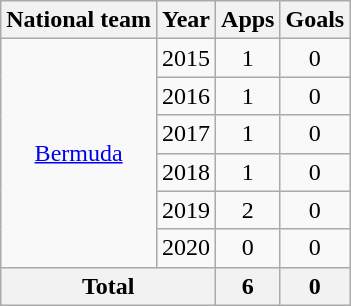<table class="wikitable" style="text-align:center">
<tr>
<th>National team</th>
<th>Year</th>
<th>Apps</th>
<th>Goals</th>
</tr>
<tr>
<td rowspan="6"><a href='#'>Bermuda</a></td>
<td>2015</td>
<td>1</td>
<td>0</td>
</tr>
<tr>
<td>2016</td>
<td>1</td>
<td>0</td>
</tr>
<tr>
<td>2017</td>
<td>1</td>
<td>0</td>
</tr>
<tr>
<td>2018</td>
<td>1</td>
<td>0</td>
</tr>
<tr>
<td>2019</td>
<td>2</td>
<td>0</td>
</tr>
<tr>
<td>2020</td>
<td>0</td>
<td>0</td>
</tr>
<tr>
<th colspan=2>Total</th>
<th>6</th>
<th>0</th>
</tr>
</table>
